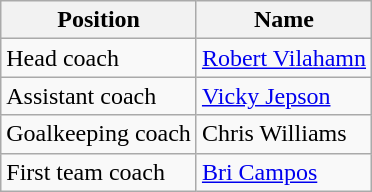<table class="wikitable">
<tr>
<th>Position</th>
<th>Name</th>
</tr>
<tr>
<td>Head coach</td>
<td> <a href='#'>Robert Vilahamn</a></td>
</tr>
<tr>
<td>Assistant coach</td>
<td> <a href='#'>Vicky Jepson</a></td>
</tr>
<tr>
<td>Goalkeeping coach</td>
<td> Chris Williams</td>
</tr>
<tr>
<td>First team coach</td>
<td> <a href='#'>Bri Campos</a></td>
</tr>
</table>
